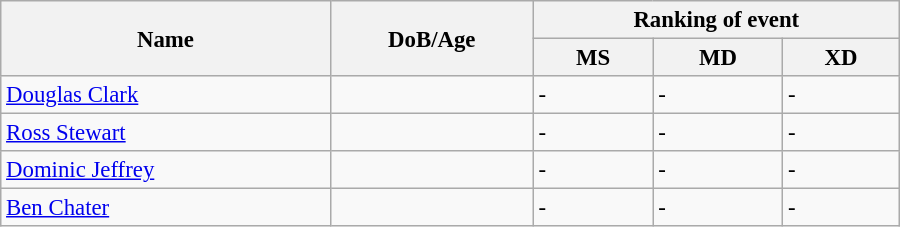<table class="wikitable" style="width:600px; font-size:95%;">
<tr>
<th rowspan="2" align="left">Name</th>
<th rowspan="2" align="left">DoB/Age</th>
<th colspan="3" align="center">Ranking of event</th>
</tr>
<tr>
<th align="center">MS</th>
<th>MD</th>
<th align="center">XD</th>
</tr>
<tr>
<td><a href='#'>Douglas Clark</a></td>
<td></td>
<td>-</td>
<td>-</td>
<td>-</td>
</tr>
<tr>
<td><a href='#'>Ross Stewart</a></td>
<td></td>
<td>-</td>
<td>-</td>
<td>-</td>
</tr>
<tr>
<td><a href='#'>Dominic Jeffrey</a></td>
<td></td>
<td>-</td>
<td>-</td>
<td>-</td>
</tr>
<tr>
<td><a href='#'>Ben Chater</a></td>
<td></td>
<td>-</td>
<td>-</td>
<td>-</td>
</tr>
</table>
